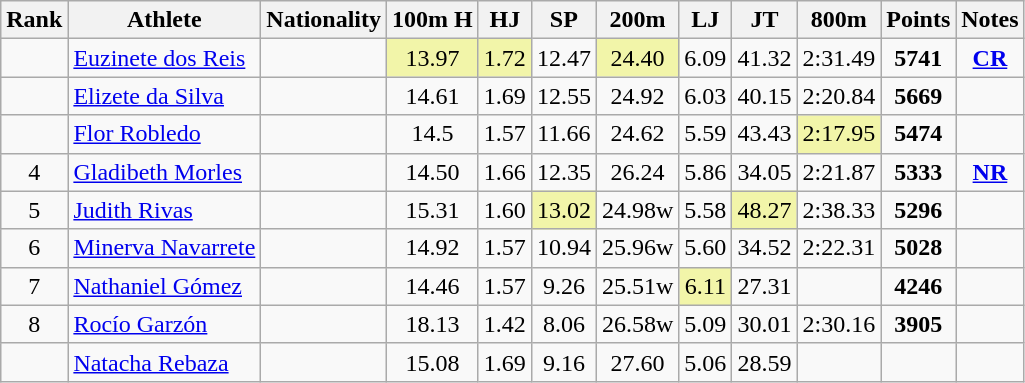<table class="wikitable sortable" style=" text-align:center;">
<tr>
<th>Rank</th>
<th>Athlete</th>
<th>Nationality</th>
<th>100m H</th>
<th>HJ</th>
<th>SP</th>
<th>200m</th>
<th>LJ</th>
<th>JT</th>
<th>800m</th>
<th>Points</th>
<th>Notes</th>
</tr>
<tr>
<td></td>
<td align=left><a href='#'>Euzinete dos Reis</a></td>
<td align=left></td>
<td bgcolor=#F2F5A9>13.97</td>
<td bgcolor=#F2F5A9>1.72</td>
<td>12.47</td>
<td bgcolor=#F2F5A9>24.40</td>
<td>6.09</td>
<td>41.32</td>
<td>2:31.49</td>
<td><strong>5741</strong></td>
<td><strong><a href='#'>CR</a></strong></td>
</tr>
<tr>
<td></td>
<td align=left><a href='#'>Elizete da Silva</a></td>
<td align=left></td>
<td>14.61</td>
<td>1.69</td>
<td>12.55</td>
<td>24.92</td>
<td>6.03</td>
<td>40.15</td>
<td>2:20.84</td>
<td><strong>5669</strong></td>
<td></td>
</tr>
<tr>
<td></td>
<td align=left><a href='#'>Flor Robledo</a></td>
<td align=left></td>
<td>14.5</td>
<td>1.57</td>
<td>11.66</td>
<td>24.62</td>
<td>5.59</td>
<td>43.43</td>
<td bgcolor=#F2F5A9>2:17.95</td>
<td><strong>5474</strong></td>
<td></td>
</tr>
<tr>
<td>4</td>
<td align=left><a href='#'>Gladibeth Morles</a></td>
<td align=left></td>
<td>14.50</td>
<td>1.66</td>
<td>12.35</td>
<td>26.24</td>
<td>5.86</td>
<td>34.05</td>
<td>2:21.87</td>
<td><strong>5333</strong></td>
<td><strong><a href='#'>NR</a></strong></td>
</tr>
<tr>
<td>5</td>
<td align=left><a href='#'>Judith Rivas</a></td>
<td align=left></td>
<td>15.31</td>
<td>1.60</td>
<td bgcolor=#F2F5A9>13.02</td>
<td>24.98w</td>
<td>5.58</td>
<td bgcolor=#F2F5A9>48.27</td>
<td>2:38.33</td>
<td><strong>5296</strong></td>
<td></td>
</tr>
<tr>
<td>6</td>
<td align=left><a href='#'>Minerva Navarrete</a></td>
<td align=left></td>
<td>14.92</td>
<td>1.57</td>
<td>10.94</td>
<td>25.96w</td>
<td>5.60</td>
<td>34.52</td>
<td>2:22.31</td>
<td><strong>5028</strong></td>
<td></td>
</tr>
<tr>
<td>7</td>
<td align=left><a href='#'>Nathaniel Gómez</a></td>
<td align=left></td>
<td>14.46</td>
<td>1.57</td>
<td>9.26</td>
<td>25.51w</td>
<td bgcolor=#F2F5A9>6.11</td>
<td>27.31</td>
<td></td>
<td><strong>4246</strong></td>
<td></td>
</tr>
<tr>
<td>8</td>
<td align=left><a href='#'>Rocío Garzón</a></td>
<td align=left></td>
<td>18.13</td>
<td>1.42</td>
<td>8.06</td>
<td>26.58w</td>
<td>5.09</td>
<td>30.01</td>
<td>2:30.16</td>
<td><strong>3905</strong></td>
<td></td>
</tr>
<tr>
<td></td>
<td align=left><a href='#'>Natacha Rebaza</a></td>
<td align=left></td>
<td>15.08</td>
<td>1.69</td>
<td>9.16</td>
<td>27.60</td>
<td>5.06</td>
<td>28.59</td>
<td></td>
<td><strong></strong></td>
<td></td>
</tr>
</table>
